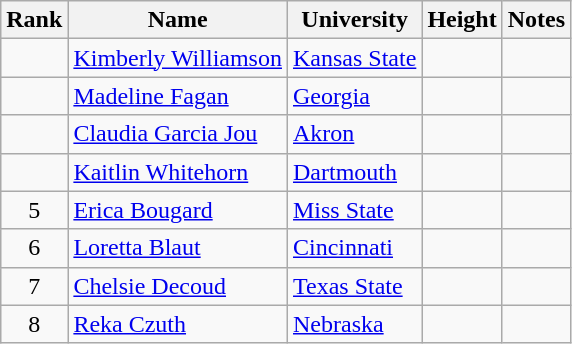<table class="wikitable sortable" style="text-align:center">
<tr>
<th>Rank</th>
<th>Name</th>
<th>University</th>
<th>Height</th>
<th>Notes</th>
</tr>
<tr>
<td></td>
<td align=left><a href='#'>Kimberly Williamson</a> </td>
<td align=left><a href='#'>Kansas State</a></td>
<td></td>
<td></td>
</tr>
<tr>
<td></td>
<td align=left><a href='#'>Madeline Fagan</a></td>
<td align=left><a href='#'>Georgia</a></td>
<td></td>
<td></td>
</tr>
<tr>
<td></td>
<td align=left><a href='#'>Claudia Garcia Jou</a> </td>
<td align=left><a href='#'>Akron</a></td>
<td></td>
<td></td>
</tr>
<tr>
<td></td>
<td align=left><a href='#'>Kaitlin Whitehorn</a></td>
<td align=left><a href='#'>Dartmouth</a></td>
<td></td>
<td></td>
</tr>
<tr>
<td>5</td>
<td align=left><a href='#'>Erica Bougard</a></td>
<td align=left><a href='#'>Miss State</a></td>
<td></td>
<td></td>
</tr>
<tr>
<td>6</td>
<td align=left><a href='#'>Loretta Blaut</a></td>
<td align=left><a href='#'>Cincinnati</a></td>
<td></td>
<td></td>
</tr>
<tr>
<td>7</td>
<td align=left><a href='#'>Chelsie Decoud</a></td>
<td align=left><a href='#'>Texas State</a></td>
<td></td>
<td></td>
</tr>
<tr>
<td>8</td>
<td align=left><a href='#'>Reka Czuth</a> </td>
<td align=left><a href='#'>Nebraska</a></td>
<td></td>
<td></td>
</tr>
</table>
